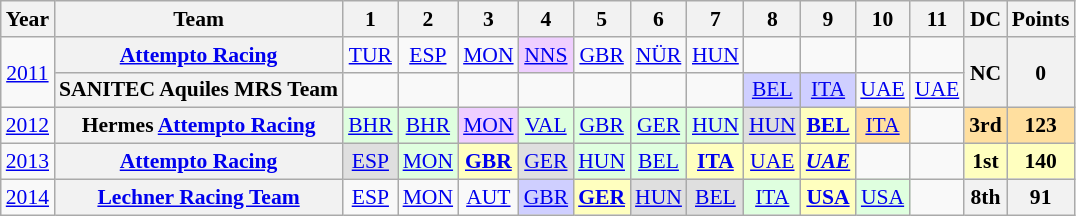<table class="wikitable" style="text-align:center; font-size:90%">
<tr>
<th>Year</th>
<th>Team</th>
<th>1</th>
<th>2</th>
<th>3</th>
<th>4</th>
<th>5</th>
<th>6</th>
<th>7</th>
<th>8</th>
<th>9</th>
<th>10</th>
<th>11</th>
<th>DC</th>
<th>Points</th>
</tr>
<tr>
<td rowspan=2><a href='#'>2011</a></td>
<th><a href='#'>Attempto Racing</a></th>
<td><a href='#'>TUR</a></td>
<td><a href='#'>ESP</a></td>
<td><a href='#'>MON</a></td>
<td style="background:#EFCFFF;"><a href='#'>NNS</a><br></td>
<td><a href='#'>GBR</a></td>
<td><a href='#'>NÜR</a></td>
<td><a href='#'>HUN</a></td>
<td></td>
<td></td>
<td></td>
<td></td>
<th rowspan=2>NC</th>
<th rowspan=2>0</th>
</tr>
<tr>
<th>SANITEC Aquiles MRS Team</th>
<td></td>
<td></td>
<td></td>
<td></td>
<td></td>
<td></td>
<td></td>
<td style="background:#CFCFFF;"><a href='#'>BEL</a><br></td>
<td style="background:#CFCFFF;"><a href='#'>ITA</a><br></td>
<td><a href='#'>UAE</a></td>
<td><a href='#'>UAE</a></td>
</tr>
<tr>
<td><a href='#'>2012</a></td>
<th>Hermes <a href='#'>Attempto Racing</a></th>
<td style="background:#DFFFDF;"><a href='#'>BHR</a><br></td>
<td style="background:#DFFFDF;"><a href='#'>BHR</a><br></td>
<td style="background:#EFCFFF;"><a href='#'>MON</a><br></td>
<td style="background:#DFFFDF;"><a href='#'>VAL</a><br></td>
<td style="background:#DFFFDF;"><a href='#'>GBR</a><br></td>
<td style="background:#DFFFDF;"><a href='#'>GER</a><br></td>
<td style="background:#DFFFDF;"><a href='#'>HUN</a><br></td>
<td style="background:#DFDFDF;"><a href='#'>HUN</a><br></td>
<td style="background:#FFFFBF;"><strong><a href='#'>BEL</a></strong><br></td>
<td style="background:#FFDF9F;"><a href='#'>ITA</a><br></td>
<td></td>
<td style="background:#FFDF9F;"><strong>3rd</strong></td>
<td style="background:#FFDF9F;"><strong>123</strong></td>
</tr>
<tr>
<td><a href='#'>2013</a></td>
<th><a href='#'>Attempto Racing</a></th>
<td style="background:#DFDFDF;"><a href='#'>ESP</a><br></td>
<td style="background:#DFFFDF;"><a href='#'>MON</a><br></td>
<td style="background:#FFFFBF;"><strong><a href='#'>GBR</a></strong><br></td>
<td style="background:#DFDFDF;"><a href='#'>GER</a><br></td>
<td style="background:#DFFFDF;"><a href='#'>HUN</a><br></td>
<td style="background:#DFFFDF;"><a href='#'>BEL</a><br></td>
<td style="background:#FFFFBF;"><strong><a href='#'>ITA</a></strong><br></td>
<td style="background:#FFFFBF;"><a href='#'>UAE</a><br></td>
<td style="background:#FFFFBF;"><strong><em><a href='#'>UAE</a></em></strong><br></td>
<td></td>
<td></td>
<td style="background:#FFFFBF;"><strong>1st</strong></td>
<td style="background:#FFFFBF;"><strong>140</strong></td>
</tr>
<tr>
<td><a href='#'>2014</a></td>
<th><a href='#'>Lechner Racing Team</a></th>
<td><a href='#'>ESP</a></td>
<td><a href='#'>MON</a></td>
<td><a href='#'>AUT</a></td>
<td style="background:#CFCFFF;"><a href='#'>GBR</a><br></td>
<td style="background:#FFFFBF;"><strong><a href='#'>GER</a></strong><br></td>
<td style="background:#DFDFDF;"><a href='#'>HUN</a><br></td>
<td style="background:#DFDFDF;"><a href='#'>BEL</a><br></td>
<td style="background:#DFFFDF;"><a href='#'>ITA</a><br></td>
<td style="background:#FFFFBF;"><strong><a href='#'>USA</a></strong><br></td>
<td style="background:#DFFFDF;"><a href='#'>USA</a><br></td>
<td></td>
<th>8th</th>
<th>91</th>
</tr>
</table>
